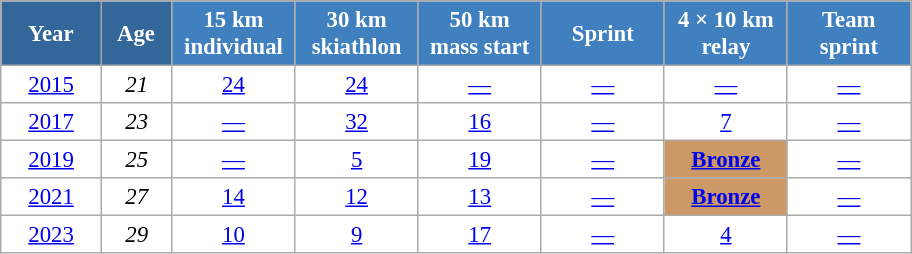<table class="wikitable" style="font-size:95%; text-align:center; border:grey solid 1px; border-collapse:collapse; background:#ffffff;">
<tr>
<th style="background-color:#369; color:white; width:60px;"> Year </th>
<th style="background-color:#369; color:white; width:40px;"> Age </th>
<th style="background-color:#4180be; color:white; width:75px;"> 15 km <br> individual </th>
<th style="background-color:#4180be; color:white; width:75px;"> 30 km <br> skiathlon </th>
<th style="background-color:#4180be; color:white; width:75px;"> 50 km <br> mass start </th>
<th style="background-color:#4180be; color:white; width:75px;"> Sprint </th>
<th style="background-color:#4180be; color:white; width:75px;"> 4 × 10 km <br> relay </th>
<th style="background-color:#4180be; color:white; width:75px;"> Team <br> sprint </th>
</tr>
<tr>
<td><a href='#'>2015</a></td>
<td><em>21</em></td>
<td><a href='#'>24</a></td>
<td><a href='#'>24</a></td>
<td><a href='#'>—</a></td>
<td><a href='#'>—</a></td>
<td><a href='#'>—</a></td>
<td><a href='#'>—</a></td>
</tr>
<tr>
<td><a href='#'>2017</a></td>
<td><em>23</em></td>
<td><a href='#'>—</a></td>
<td><a href='#'>32</a></td>
<td><a href='#'>16</a></td>
<td><a href='#'>—</a></td>
<td><a href='#'>7</a></td>
<td><a href='#'>—</a></td>
</tr>
<tr>
<td><a href='#'>2019</a></td>
<td><em>25</em></td>
<td><a href='#'>—</a></td>
<td><a href='#'>5</a></td>
<td><a href='#'>19</a></td>
<td><a href='#'>—</a></td>
<td style="background:#c96"><a href='#'><strong>Bronze</strong></a></td>
<td><a href='#'>—</a></td>
</tr>
<tr>
<td><a href='#'>2021</a></td>
<td><em>27</em></td>
<td><a href='#'>14</a></td>
<td><a href='#'>12</a></td>
<td><a href='#'>13</a></td>
<td><a href='#'>—</a></td>
<td style="background:#c96"><a href='#'><strong>Bronze</strong></a></td>
<td><a href='#'>—</a></td>
</tr>
<tr>
<td><a href='#'>2023</a></td>
<td><em>29</em></td>
<td><a href='#'>10</a></td>
<td><a href='#'>9</a></td>
<td><a href='#'>17</a></td>
<td><a href='#'>—</a></td>
<td><a href='#'>4</a></td>
<td><a href='#'>—</a></td>
</tr>
</table>
